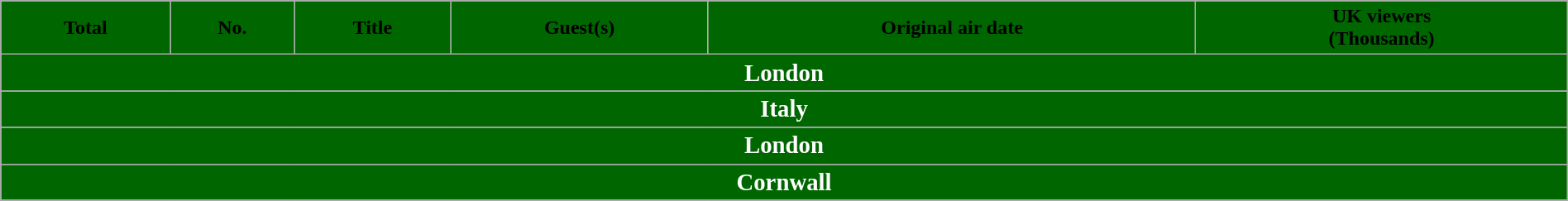<table class="wikitable plainrowheaders" style="width:100%;">
<tr>
<th scope="col" style="background:#006600;">Total</th>
<th scope="col" style="background:#006600;">No.</th>
<th scope="col" style="background:#006600;">Title</th>
<th scope="col" style="background:#006600;">Guest(s)</th>
<th scope="col" style="background:#006600;">Original air date</th>
<th scope="col" style="background:#006600;">UK viewers<br>(Thousands)</th>
</tr>
<tr>
<th style="background:#006600; color:white;" colspan="10"><big>London</big></th>
</tr>
<tr>
</tr>
<tr>
<th style="background:#006600; color:white;" colspan="10"><big>Italy</big></th>
</tr>
<tr>
</tr>
<tr>
<th style="background:#006600; color:white;" colspan="10"><big>London</big></th>
</tr>
<tr>
</tr>
<tr>
<th style="background:#006600; color:white;" colspan="10"><big>Cornwall</big></th>
</tr>
<tr>
</tr>
</table>
